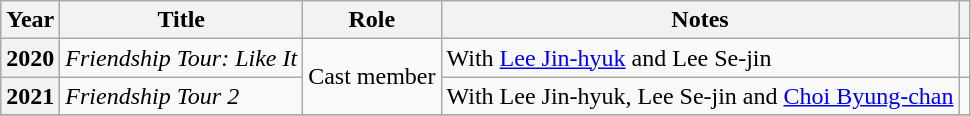<table class="wikitable sortable plainrowheaders">
<tr>
<th scope="col">Year</th>
<th scope="col">Title</th>
<th scope="col">Role</th>
<th scope="col">Notes</th>
<th scope="col" class="unsortable"></th>
</tr>
<tr>
<th scope="row">2020</th>
<td><em>Friendship Tour: Like It</em></td>
<td rowspan="2">Cast member</td>
<td>With <a href='#'>Lee Jin-hyuk</a> and Lee Se-jin</td>
<td></td>
</tr>
<tr>
<th scope="row">2021</th>
<td><em>Friendship Tour 2</em></td>
<td>With Lee Jin-hyuk, Lee Se-jin and <a href='#'>Choi Byung-chan</a></td>
<td></td>
</tr>
<tr>
</tr>
</table>
